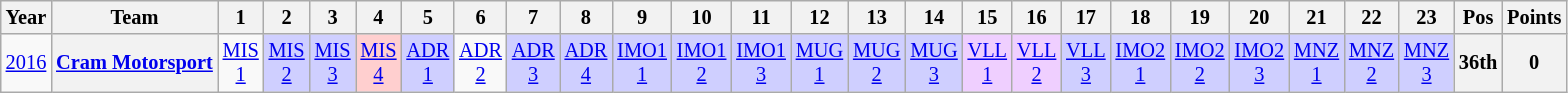<table class="wikitable" style="text-align:center; font-size:85%">
<tr>
<th>Year</th>
<th>Team</th>
<th>1</th>
<th>2</th>
<th>3</th>
<th>4</th>
<th>5</th>
<th>6</th>
<th>7</th>
<th>8</th>
<th>9</th>
<th>10</th>
<th>11</th>
<th>12</th>
<th>13</th>
<th>14</th>
<th>15</th>
<th>16</th>
<th>17</th>
<th>18</th>
<th>19</th>
<th>20</th>
<th>21</th>
<th>22</th>
<th>23</th>
<th>Pos</th>
<th>Points</th>
</tr>
<tr>
<td><a href='#'>2016</a></td>
<th nowrap><a href='#'>Cram Motorsport</a></th>
<td style="background:#;"><a href='#'>MIS<br>1</a></td>
<td style="background:#CFCFFF;"><a href='#'>MIS<br>2</a><br></td>
<td style="background:#CFCFFF;"><a href='#'>MIS<br>3</a><br></td>
<td style="background:#FFCFCF;"><a href='#'>MIS<br>4</a><br></td>
<td style="background:#CFCFFF;"><a href='#'>ADR<br>1</a><br></td>
<td><a href='#'>ADR<br>2</a></td>
<td style="background:#CFCFFF;"><a href='#'>ADR<br>3</a><br></td>
<td style="background:#CFCFFF;"><a href='#'>ADR<br>4</a><br></td>
<td style="background:#CFCFFF;"><a href='#'>IMO1<br>1</a><br></td>
<td style="background:#CFCFFF;"><a href='#'>IMO1<br>2</a><br></td>
<td style="background:#CFCFFF;"><a href='#'>IMO1<br>3</a><br></td>
<td style="background:#CFCFFF;"><a href='#'>MUG<br>1</a><br></td>
<td style="background:#CFCFFF;"><a href='#'>MUG<br>2</a><br></td>
<td style="background:#CFCFFF;"><a href='#'>MUG<br>3</a><br></td>
<td style="background:#EFCFFF;"><a href='#'>VLL<br>1</a><br></td>
<td style="background:#EFCFFF;"><a href='#'>VLL<br>2</a><br></td>
<td style="background:#CFCFFF;"><a href='#'>VLL<br>3</a><br></td>
<td style="background:#CFCFFF;"><a href='#'>IMO2<br>1</a><br></td>
<td style="background:#CFCFFF;"><a href='#'>IMO2<br>2</a><br></td>
<td style="background:#CFCFFF;"><a href='#'>IMO2<br>3</a><br></td>
<td style="background:#CFCFFF;"><a href='#'>MNZ<br>1</a><br></td>
<td style="background:#CFCFFF;"><a href='#'>MNZ<br>2</a><br></td>
<td style="background:#CFCFFF;"><a href='#'>MNZ<br>3</a><br></td>
<th>36th</th>
<th>0</th>
</tr>
</table>
